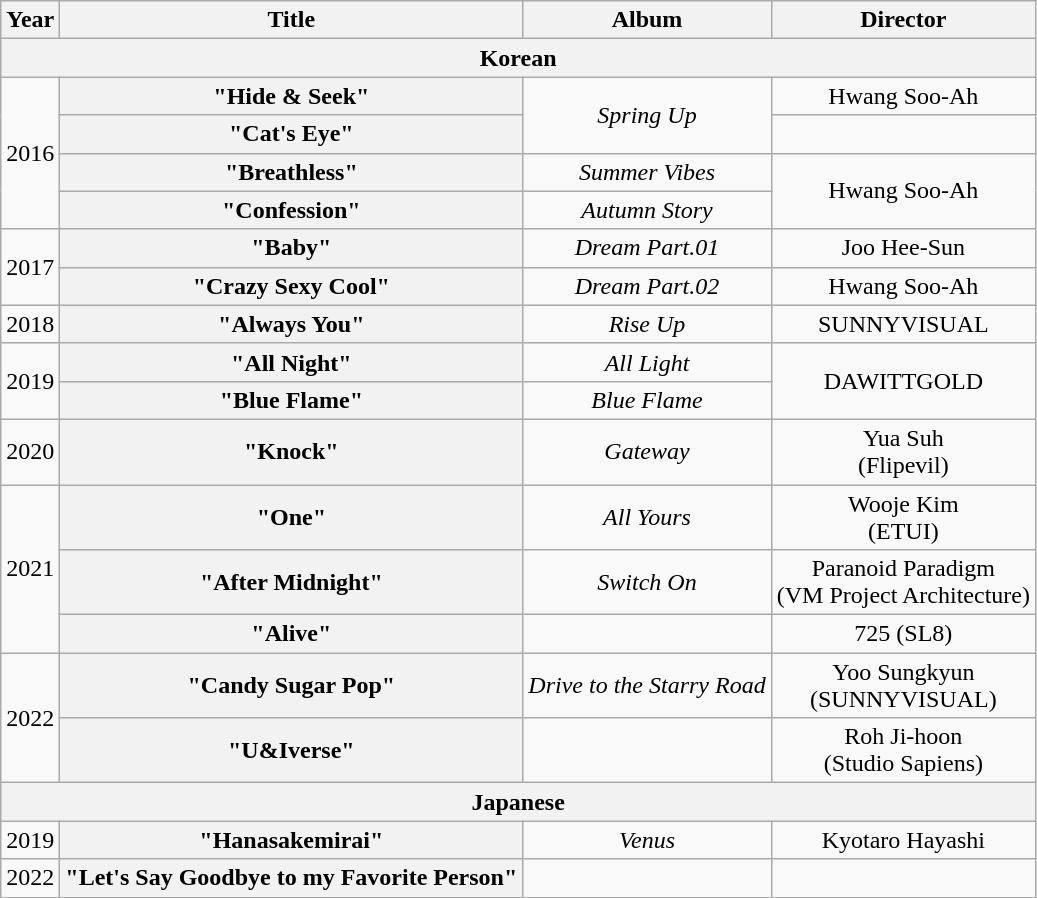<table class="wikitable plainrowheaders" style="text-align:center">
<tr>
<th scope="col">Year</th>
<th scope="col">Title</th>
<th scope="col">Album</th>
<th scope="col">Director</th>
</tr>
<tr>
<th scope="col" colspan="4">Korean</th>
</tr>
<tr>
<td rowspan="4">2016</td>
<th scope="row">"Hide & Seek" </th>
<td rowspan="2"><em>Spring Up</em></td>
<td>Hwang Soo-Ah</td>
</tr>
<tr>
<th scope="row">"Cat's Eye" </th>
<td></td>
</tr>
<tr>
<th scope="row">"Breathless" </th>
<td><em>Summer Vibes</em></td>
<td rowspan="2">Hwang Soo-Ah</td>
</tr>
<tr>
<th scope="row">"Confession" </th>
<td><em>Autumn Story</em></td>
</tr>
<tr>
<td rowspan="2">2017</td>
<th scope="row">"Baby"</th>
<td><em>Dream Part.01</em></td>
<td>Joo Hee-Sun</td>
</tr>
<tr>
<th scope="row">"Crazy Sexy Cool" </th>
<td><em>Dream Part.02</em></td>
<td>Hwang Soo-Ah</td>
</tr>
<tr>
<td>2018</td>
<th scope="row">"Always You" </th>
<td><em>Rise Up</em></td>
<td>SUNNYVISUAL</td>
</tr>
<tr>
<td rowspan="2">2019</td>
<th scope="row">"All Night" </th>
<td><em>All Light</em></td>
<td rowspan="2">DAWITTGOLD</td>
</tr>
<tr>
<th scope="row">"Blue Flame"</th>
<td><em>Blue Flame</em></td>
</tr>
<tr>
<td>2020</td>
<th scope="row">"Knock" </th>
<td><em>Gateway</em></td>
<td>Yua Suh <br>(Flipevil)</td>
</tr>
<tr>
<td rowspan="3">2021</td>
<th scope="row">"One"</th>
<td><em>All Yours</em></td>
<td>Wooje Kim <br>(ETUI)</td>
</tr>
<tr>
<th scope="row">"After Midnight"</th>
<td><em>Switch On</em></td>
<td>Paranoid Paradigm <br>(VM Project Architecture)</td>
</tr>
<tr>
<th scope="row">"Alive"</th>
<td></td>
<td>725 (SL8)</td>
</tr>
<tr>
<td rowspan="2">2022</td>
<th scope="row">"Candy Sugar Pop"</th>
<td><em>Drive to the Starry Road</em></td>
<td>Yoo Sungkyun <br>(SUNNYVISUAL)</td>
</tr>
<tr>
<th scope="row">"U&Iverse"</th>
<td></td>
<td>Roh Ji-hoon<br>(Studio Sapiens)</td>
</tr>
<tr>
<th scope="col" colspan="4">Japanese</th>
</tr>
<tr>
<td>2019</td>
<th scope="row">"Hanasakemirai" </th>
<td><em>Venus</em></td>
<td>Kyotaro Hayashi</td>
</tr>
<tr>
<td>2022</td>
<th scope="row">"Let's Say Goodbye to my Favorite Person"</th>
<td></td>
<td></td>
</tr>
</table>
